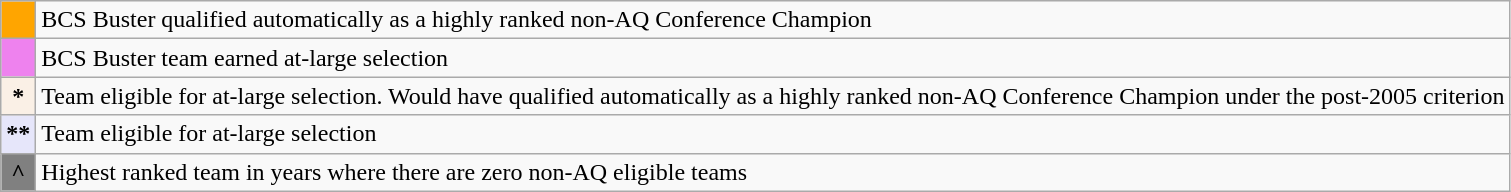<table class="wikitable plainrowheaders">
<tr>
<th scope="row" style="text-align:center; background-color:orange"></th>
<td>BCS Buster qualified automatically as a highly ranked non-AQ Conference Champion</td>
</tr>
<tr>
<th scope="row" style="text-align:center; background-color:violet"></th>
<td>BCS Buster team earned at-large selection</td>
</tr>
<tr>
<th scope="row" style="text-align:center; background-color:linen">*</th>
<td>Team eligible for at-large selection. Would have qualified automatically as a highly ranked non-AQ Conference Champion under the post-2005 criterion</td>
</tr>
<tr>
<th scope="row" style="text-align:center; background-color:lavender">**</th>
<td>Team eligible for at-large selection</td>
</tr>
<tr>
<th scope="row" style="text-align:center; background-color:grey">^</th>
<td>Highest ranked team in years where there are zero non-AQ eligible teams</td>
</tr>
</table>
